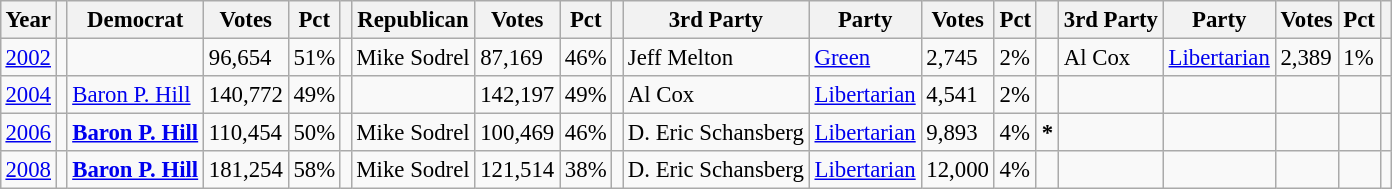<table class="wikitable" style="margin:0.5em ; font-size:95%">
<tr>
<th>Year</th>
<th></th>
<th>Democrat</th>
<th>Votes</th>
<th>Pct</th>
<th></th>
<th>Republican</th>
<th>Votes</th>
<th>Pct</th>
<th></th>
<th>3rd Party</th>
<th>Party</th>
<th>Votes</th>
<th>Pct</th>
<th></th>
<th>3rd Party</th>
<th>Party</th>
<th>Votes</th>
<th>Pct</th>
<th></th>
</tr>
<tr>
<td><a href='#'>2002</a></td>
<td></td>
<td></td>
<td>96,654</td>
<td>51%</td>
<td></td>
<td>Mike Sodrel</td>
<td>87,169</td>
<td>46%</td>
<td></td>
<td>Jeff Melton</td>
<td><a href='#'>Green</a></td>
<td>2,745</td>
<td>2%</td>
<td></td>
<td>Al Cox</td>
<td><a href='#'>Libertarian</a></td>
<td>2,389</td>
<td>1%</td>
<td></td>
</tr>
<tr>
<td><a href='#'>2004</a></td>
<td></td>
<td><a href='#'>Baron P. Hill</a></td>
<td>140,772</td>
<td>49%</td>
<td></td>
<td></td>
<td>142,197</td>
<td>49%</td>
<td></td>
<td>Al Cox</td>
<td><a href='#'>Libertarian</a></td>
<td>4,541</td>
<td>2%</td>
<td></td>
<td></td>
<td></td>
<td></td>
<td></td>
<td></td>
</tr>
<tr>
<td><a href='#'>2006</a></td>
<td></td>
<td><strong><a href='#'>Baron P. Hill</a></strong></td>
<td>110,454</td>
<td>50%</td>
<td></td>
<td>Mike Sodrel</td>
<td>100,469</td>
<td>46%</td>
<td></td>
<td>D. Eric Schansberg</td>
<td><a href='#'>Libertarian</a></td>
<td>9,893</td>
<td>4%</td>
<td><strong>*</strong></td>
<td></td>
<td></td>
<td></td>
<td></td>
<td></td>
</tr>
<tr>
<td><a href='#'>2008</a></td>
<td></td>
<td><strong><a href='#'>Baron P. Hill</a></strong></td>
<td>181,254</td>
<td>58%</td>
<td></td>
<td>Mike Sodrel</td>
<td>121,514</td>
<td>38%</td>
<td></td>
<td>D. Eric Schansberg</td>
<td><a href='#'>Libertarian</a></td>
<td>12,000</td>
<td>4%</td>
<td></td>
<td></td>
<td></td>
<td></td>
<td></td>
<td></td>
</tr>
</table>
